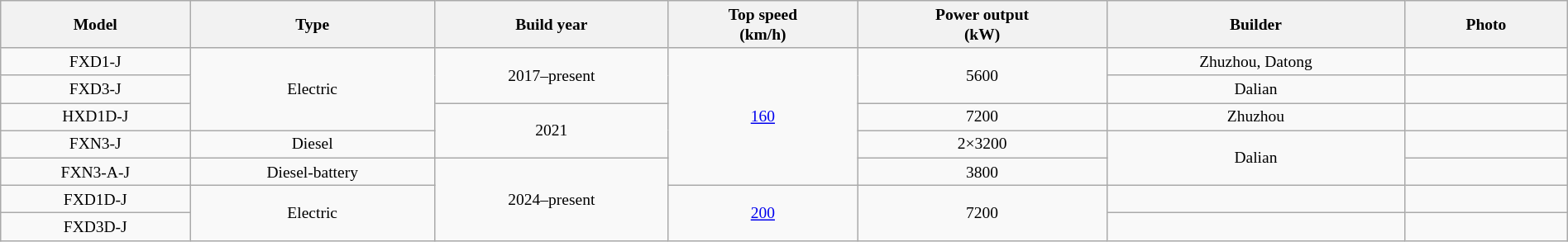<table class="wikitable sortable" style="width:100%; text-align: center; font-size: small;">
<tr>
<th>Model</th>
<th>Type</th>
<th>Build year</th>
<th>Top speed<br>(km/h)</th>
<th>Power output<br>(kW)</th>
<th>Builder</th>
<th style="width:125px;">Photo</th>
</tr>
<tr>
<td>FXD1-J</td>
<td rowspan="3">Electric</td>
<td rowspan="2">2017–present</td>
<td rowspan="5"><a href='#'>160</a></td>
<td rowspan="2">5600</td>
<td>Zhuzhou, Datong</td>
<td></td>
</tr>
<tr>
<td>FXD3-J</td>
<td>Dalian</td>
<td></td>
</tr>
<tr>
<td>HXD1D-J</td>
<td rowspan="2">2021</td>
<td>7200</td>
<td>Zhuzhou</td>
<td></td>
</tr>
<tr>
<td>FXN3-J</td>
<td>Diesel</td>
<td>2×3200</td>
<td rowspan="2">Dalian</td>
<td></td>
</tr>
<tr>
<td>FXN3-A-J</td>
<td>Diesel-battery</td>
<td rowspan="3">2024–present</td>
<td>3800</td>
<td></td>
</tr>
<tr>
<td>FXD1D-J</td>
<td rowspan="2">Electric</td>
<td rowspan="2"><a href='#'>200</a></td>
<td rowspan="2">7200</td>
<td></td>
<td></td>
</tr>
<tr>
<td>FXD3D-J</td>
<td></td>
<td></td>
</tr>
</table>
